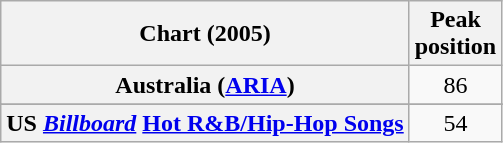<table class="wikitable sortable plainrowheaders">
<tr>
<th scope="col">Chart (2005)</th>
<th scope="col">Peak<br>position</th>
</tr>
<tr>
<th scope="row">Australia (<a href='#'>ARIA</a>)</th>
<td align="center">86</td>
</tr>
<tr>
</tr>
<tr>
<th scope="row">US <em><a href='#'>Billboard</a></em> <a href='#'>Hot R&B/Hip-Hop Songs</a></th>
<td align="center">54</td>
</tr>
</table>
